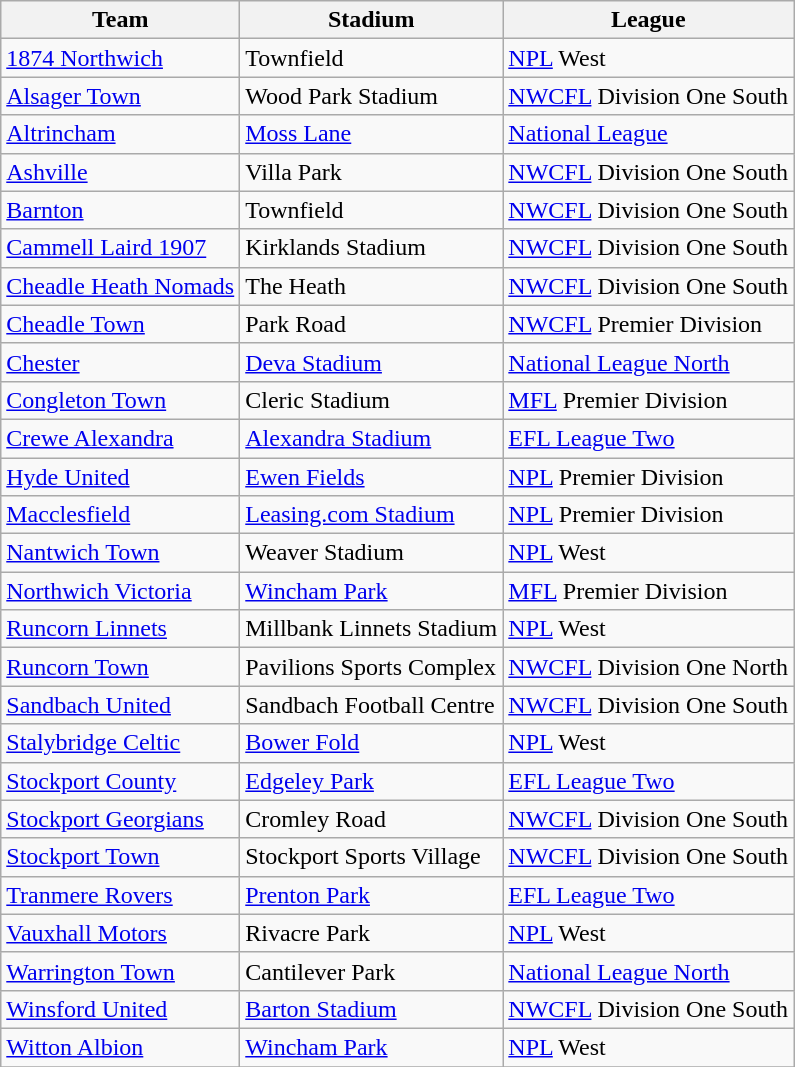<table class=wikitable>
<tr>
<th>Team</th>
<th>Stadium</th>
<th>League</th>
</tr>
<tr>
<td><a href='#'>1874 Northwich</a></td>
<td>Townfield</td>
<td><a href='#'>NPL</a> West</td>
</tr>
<tr>
<td><a href='#'>Alsager Town</a></td>
<td>Wood Park Stadium</td>
<td><a href='#'>NWCFL</a> Division One South</td>
</tr>
<tr>
<td><a href='#'>Altrincham</a></td>
<td><a href='#'>Moss Lane</a></td>
<td><a href='#'>National League</a></td>
</tr>
<tr>
<td><a href='#'>Ashville</a></td>
<td>Villa Park</td>
<td><a href='#'>NWCFL</a> Division One South</td>
</tr>
<tr>
<td><a href='#'>Barnton</a></td>
<td>Townfield</td>
<td><a href='#'>NWCFL</a> Division One South</td>
</tr>
<tr>
<td><a href='#'>Cammell Laird 1907</a></td>
<td>Kirklands Stadium</td>
<td><a href='#'>NWCFL</a> Division One South</td>
</tr>
<tr>
<td><a href='#'>Cheadle Heath Nomads</a></td>
<td>The Heath</td>
<td><a href='#'>NWCFL</a> Division One South</td>
</tr>
<tr>
<td><a href='#'>Cheadle Town</a></td>
<td>Park Road</td>
<td><a href='#'>NWCFL</a> Premier Division</td>
</tr>
<tr>
<td><a href='#'>Chester</a></td>
<td><a href='#'>Deva Stadium</a></td>
<td><a href='#'>National League North</a></td>
</tr>
<tr>
<td><a href='#'>Congleton Town</a></td>
<td>Cleric Stadium</td>
<td><a href='#'>MFL</a> Premier Division</td>
</tr>
<tr>
<td><a href='#'>Crewe Alexandra</a></td>
<td><a href='#'>Alexandra Stadium</a></td>
<td><a href='#'>EFL League Two</a></td>
</tr>
<tr>
<td><a href='#'>Hyde United</a></td>
<td><a href='#'>Ewen Fields</a></td>
<td><a href='#'>NPL</a> Premier Division</td>
</tr>
<tr>
<td><a href='#'>Macclesfield</a></td>
<td><a href='#'>Leasing.com Stadium</a></td>
<td><a href='#'>NPL</a> Premier Division</td>
</tr>
<tr>
<td><a href='#'>Nantwich Town</a></td>
<td>Weaver Stadium</td>
<td><a href='#'>NPL</a> West</td>
</tr>
<tr>
<td><a href='#'>Northwich Victoria</a></td>
<td><a href='#'>Wincham Park</a></td>
<td><a href='#'>MFL</a> Premier Division</td>
</tr>
<tr>
<td><a href='#'>Runcorn Linnets</a></td>
<td>Millbank Linnets Stadium</td>
<td><a href='#'>NPL</a> West</td>
</tr>
<tr>
<td><a href='#'>Runcorn Town</a></td>
<td>Pavilions Sports Complex</td>
<td><a href='#'>NWCFL</a> Division One North</td>
</tr>
<tr>
<td><a href='#'>Sandbach United</a></td>
<td>Sandbach Football Centre</td>
<td><a href='#'>NWCFL</a> Division One South</td>
</tr>
<tr>
<td><a href='#'>Stalybridge Celtic</a></td>
<td><a href='#'>Bower Fold</a></td>
<td><a href='#'>NPL</a> West</td>
</tr>
<tr>
<td><a href='#'>Stockport County</a></td>
<td><a href='#'>Edgeley Park</a></td>
<td><a href='#'>EFL League Two</a></td>
</tr>
<tr>
<td><a href='#'>Stockport Georgians</a></td>
<td>Cromley Road</td>
<td><a href='#'>NWCFL</a> Division One South</td>
</tr>
<tr>
<td><a href='#'>Stockport Town</a></td>
<td>Stockport Sports Village</td>
<td><a href='#'>NWCFL</a> Division One South</td>
</tr>
<tr>
<td><a href='#'>Tranmere Rovers</a></td>
<td><a href='#'>Prenton Park</a></td>
<td><a href='#'>EFL League Two</a></td>
</tr>
<tr>
<td><a href='#'>Vauxhall Motors</a></td>
<td>Rivacre Park</td>
<td><a href='#'>NPL</a> West</td>
</tr>
<tr>
<td><a href='#'>Warrington Town</a></td>
<td>Cantilever Park</td>
<td><a href='#'>National League North</a></td>
</tr>
<tr>
<td><a href='#'>Winsford United</a></td>
<td><a href='#'>Barton Stadium</a></td>
<td><a href='#'>NWCFL</a> Division One South</td>
</tr>
<tr>
<td><a href='#'>Witton Albion</a></td>
<td><a href='#'>Wincham Park</a></td>
<td><a href='#'>NPL</a> West</td>
</tr>
<tr>
</tr>
</table>
